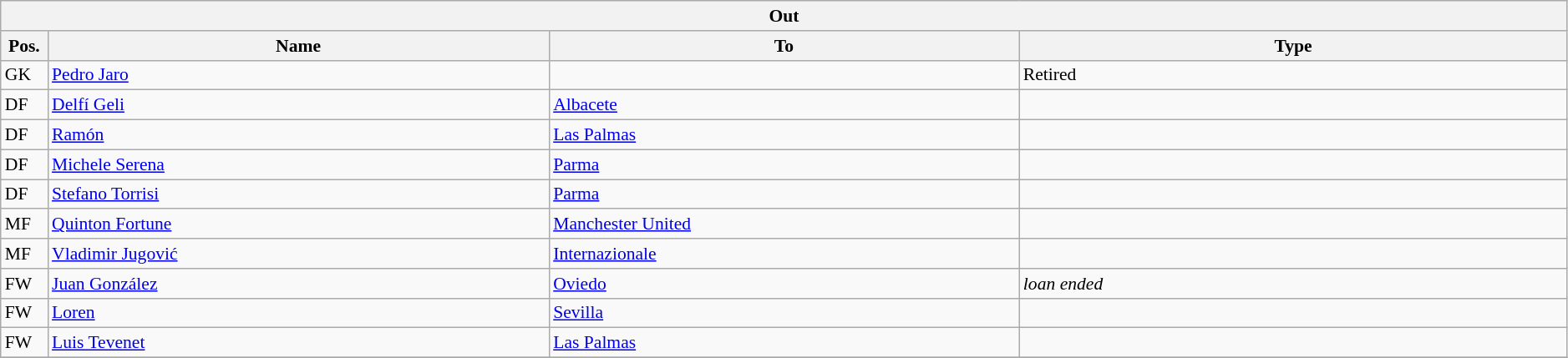<table class="wikitable" style="font-size:90%;width:99%;">
<tr>
<th colspan="4">Out</th>
</tr>
<tr>
<th width=3%>Pos.</th>
<th width=32%>Name</th>
<th width=30%>To</th>
<th width=35%>Type</th>
</tr>
<tr>
<td>GK</td>
<td><a href='#'>Pedro Jaro</a></td>
<td></td>
<td>Retired</td>
</tr>
<tr>
<td>DF</td>
<td><a href='#'>Delfí Geli</a></td>
<td><a href='#'>Albacete</a></td>
<td></td>
</tr>
<tr>
<td>DF</td>
<td><a href='#'>Ramón</a></td>
<td><a href='#'>Las Palmas</a></td>
<td></td>
</tr>
<tr>
<td>DF</td>
<td><a href='#'>Michele Serena</a></td>
<td><a href='#'>Parma</a></td>
<td></td>
</tr>
<tr>
<td>DF</td>
<td><a href='#'>Stefano Torrisi</a></td>
<td><a href='#'>Parma</a></td>
<td></td>
</tr>
<tr>
<td>MF</td>
<td><a href='#'>Quinton Fortune</a></td>
<td><a href='#'>Manchester United</a></td>
<td></td>
</tr>
<tr>
<td>MF</td>
<td><a href='#'>Vladimir Jugović</a></td>
<td><a href='#'>Internazionale</a></td>
<td></td>
</tr>
<tr>
<td>FW</td>
<td><a href='#'>Juan González</a></td>
<td><a href='#'>Oviedo</a></td>
<td><em>loan ended</em></td>
</tr>
<tr>
<td>FW</td>
<td><a href='#'>Loren</a></td>
<td><a href='#'>Sevilla</a></td>
<td></td>
</tr>
<tr>
<td>FW</td>
<td><a href='#'>Luis Tevenet</a></td>
<td><a href='#'>Las Palmas</a></td>
<td></td>
</tr>
<tr>
</tr>
</table>
